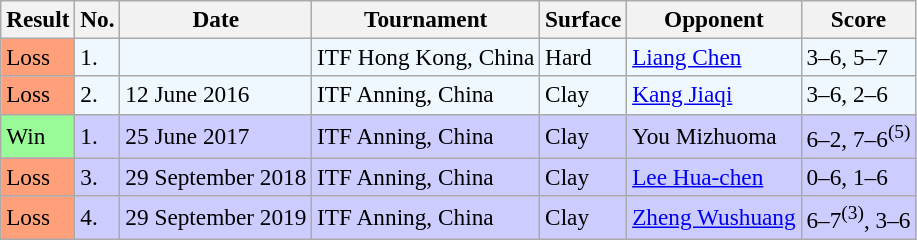<table class="sortable wikitable" style=font-size:97%>
<tr>
<th>Result</th>
<th>No.</th>
<th>Date</th>
<th>Tournament</th>
<th>Surface</th>
<th>Opponent</th>
<th class="unsortable">Score</th>
</tr>
<tr style="background:#f0f8ff;">
<td style="background:#ffa07a;">Loss</td>
<td>1.</td>
<td></td>
<td>ITF Hong Kong, China</td>
<td>Hard</td>
<td> <a href='#'>Liang Chen</a></td>
<td>3–6, 5–7</td>
</tr>
<tr style="background:#f0f8ff;">
<td style="background:#ffa07a;">Loss</td>
<td>2.</td>
<td>12 June 2016</td>
<td>ITF Anning, China</td>
<td>Clay</td>
<td> <a href='#'>Kang Jiaqi</a></td>
<td>3–6, 2–6</td>
</tr>
<tr style="background:#ccf;">
<td style="background:#98fb98;">Win</td>
<td>1.</td>
<td>25 June 2017</td>
<td>ITF Anning, China</td>
<td>Clay</td>
<td> You Mizhuoma</td>
<td>6–2, 7–6<sup>(5)</sup></td>
</tr>
<tr style="background:#ccf;">
<td style="background:#ffa07a;">Loss</td>
<td>3.</td>
<td>29 September 2018</td>
<td>ITF Anning, China</td>
<td>Clay</td>
<td> <a href='#'>Lee Hua-chen</a></td>
<td>0–6, 1–6</td>
</tr>
<tr style="background:#ccf;">
<td style="background:#ffa07a;">Loss</td>
<td>4.</td>
<td>29 September 2019</td>
<td>ITF Anning, China</td>
<td>Clay</td>
<td> <a href='#'>Zheng Wushuang</a></td>
<td>6–7<sup>(3)</sup>, 3–6</td>
</tr>
</table>
